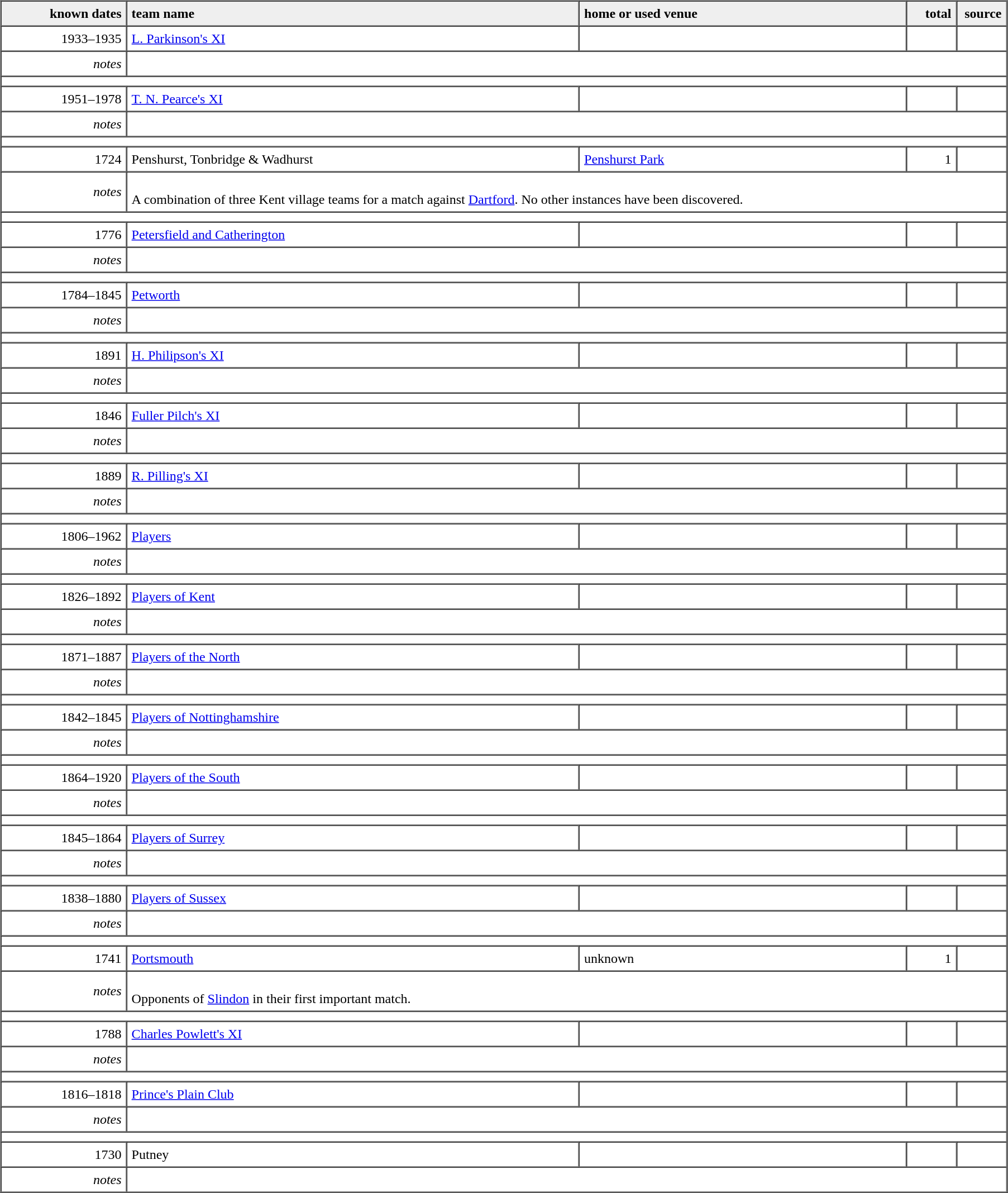<table border="1" cellpadding="5" cellspacing="0">
<tr style="background:#efefef;">
<th style="width:12.5%; text-align:right;">known dates</th>
<th style="width:45.0%; text-align:left;">team name</th>
<th style="width:32.5%; text-align:left;">home or used venue</th>
<th style="width:5.00%; text-align:right;">total</th>
<th style="width:5.00%; text-align:right;">source</th>
</tr>
<tr>
<td style="text-align:right;">1933–1935</td>
<td><a href='#'>L. Parkinson's XI</a></td>
<td></td>
<td style="text-align:right;"></td>
<td style="text-align:right;"></td>
</tr>
<tr>
<td style="text-align:right;"><em>notes</em></td>
<td colspan="4"></td>
</tr>
<tr>
<td colspan="5"></td>
</tr>
<tr>
<td style="text-align:right;">1951–1978</td>
<td><a href='#'>T. N. Pearce's XI</a></td>
<td></td>
<td style="text-align:right;"></td>
<td style="text-align:right;"></td>
</tr>
<tr>
<td style="text-align:right;"><em>notes</em></td>
<td colspan="4"></td>
</tr>
<tr>
<td colspan="5"></td>
</tr>
<tr>
<td style="text-align:right;">1724</td>
<td>Penshurst, Tonbridge & Wadhurst</td>
<td><a href='#'>Penshurst Park</a></td>
<td style="text-align:right;">1</td>
<td style="text-align:right;"></td>
</tr>
<tr>
<td style="text-align:right;"><em>notes</em></td>
<td colspan="4"><br>A combination of three Kent village teams for a match against <a href='#'>Dartford</a>. No other instances have been discovered.</td>
</tr>
<tr>
<td colspan="5"></td>
</tr>
<tr>
<td style="text-align:right;">1776</td>
<td><a href='#'>Petersfield and Catherington</a></td>
<td></td>
<td style="text-align:right;"></td>
<td style="text-align:right;"></td>
</tr>
<tr>
<td style="text-align:right;"><em>notes</em></td>
<td colspan="4"></td>
</tr>
<tr>
<td colspan="5"></td>
</tr>
<tr>
<td style="text-align:right;">1784–1845</td>
<td><a href='#'>Petworth</a></td>
<td></td>
<td style="text-align:right;"></td>
<td style="text-align:right;"></td>
</tr>
<tr>
<td style="text-align:right;"><em>notes</em></td>
<td colspan="4"></td>
</tr>
<tr>
<td colspan="5"></td>
</tr>
<tr>
<td style="text-align:right;">1891</td>
<td><a href='#'>H. Philipson's XI</a></td>
<td></td>
<td style="text-align:right;"></td>
<td style="text-align:right;"></td>
</tr>
<tr>
<td style="text-align:right;"><em>notes</em></td>
<td colspan="4"></td>
</tr>
<tr>
<td colspan="5"></td>
</tr>
<tr>
<td style="text-align:right;">1846</td>
<td><a href='#'>Fuller Pilch's XI</a></td>
<td></td>
<td style="text-align:right;"></td>
<td style="text-align:right;"></td>
</tr>
<tr>
<td style="text-align:right;"><em>notes</em></td>
<td colspan="4"></td>
</tr>
<tr>
<td colspan="5"></td>
</tr>
<tr>
<td style="text-align:right;">1889</td>
<td><a href='#'>R. Pilling's XI</a></td>
<td></td>
<td style="text-align:right;"></td>
<td style="text-align:right;"></td>
</tr>
<tr>
<td style="text-align:right;"><em>notes</em></td>
<td colspan="4"></td>
</tr>
<tr>
<td colspan="5"></td>
</tr>
<tr>
<td style="text-align:right;">1806–1962</td>
<td><a href='#'>Players</a></td>
<td></td>
<td style="text-align:right;"></td>
<td style="text-align:right;"></td>
</tr>
<tr>
<td style="text-align:right;"><em>notes</em></td>
<td colspan="4"></td>
</tr>
<tr>
<td colspan="5"></td>
</tr>
<tr>
<td style="text-align:right;">1826–1892</td>
<td><a href='#'>Players of Kent</a></td>
<td></td>
<td style="text-align:right;"></td>
<td style="text-align:right;"></td>
</tr>
<tr>
<td style="text-align:right;"><em>notes</em></td>
<td colspan="4"></td>
</tr>
<tr>
<td colspan="5"></td>
</tr>
<tr>
<td style="text-align:right;">1871–1887</td>
<td><a href='#'>Players of the North</a></td>
<td></td>
<td style="text-align:right;"></td>
<td style="text-align:right;"></td>
</tr>
<tr>
<td style="text-align:right;"><em>notes</em></td>
<td colspan="4"></td>
</tr>
<tr>
<td colspan="5"></td>
</tr>
<tr>
<td style="text-align:right;">1842–1845</td>
<td><a href='#'>Players of Nottinghamshire</a></td>
<td></td>
<td style="text-align:right;"></td>
<td style="text-align:right;"></td>
</tr>
<tr>
<td style="text-align:right;"><em>notes</em></td>
<td colspan="4"></td>
</tr>
<tr>
<td colspan="5"></td>
</tr>
<tr>
<td style="text-align:right;">1864–1920</td>
<td><a href='#'>Players of the South</a></td>
<td></td>
<td style="text-align:right;"></td>
<td style="text-align:right;"></td>
</tr>
<tr>
<td style="text-align:right;"><em>notes</em></td>
<td colspan="4"></td>
</tr>
<tr>
<td colspan="5"></td>
</tr>
<tr>
<td style="text-align:right;">1845–1864</td>
<td><a href='#'>Players of Surrey</a></td>
<td></td>
<td style="text-align:right;"></td>
<td style="text-align:right;"></td>
</tr>
<tr>
<td style="text-align:right;"><em>notes</em></td>
<td colspan="4"></td>
</tr>
<tr>
<td colspan="5"></td>
</tr>
<tr>
<td style="text-align:right;">1838–1880</td>
<td><a href='#'>Players of Sussex</a></td>
<td></td>
<td style="text-align:right;"></td>
<td style="text-align:right;"></td>
</tr>
<tr>
<td style="text-align:right;"><em>notes</em></td>
<td colspan="4"></td>
</tr>
<tr>
<td colspan="5"></td>
</tr>
<tr>
<td style="text-align:right;">1741</td>
<td><a href='#'>Portsmouth</a></td>
<td>unknown</td>
<td style="text-align:right;">1</td>
<td style="text-align:right;"></td>
</tr>
<tr>
<td style="text-align:right;"><em>notes</em></td>
<td colspan="4"><br>Opponents of <a href='#'>Slindon</a> in their first important match.</td>
</tr>
<tr>
<td colspan="5"></td>
</tr>
<tr>
<td style="text-align:right;">1788</td>
<td><a href='#'>Charles Powlett's XI</a></td>
<td></td>
<td style="text-align:right;"></td>
<td style="text-align:right;"></td>
</tr>
<tr>
<td style="text-align:right;"><em>notes</em></td>
<td colspan="4"></td>
</tr>
<tr>
<td colspan="5"></td>
</tr>
<tr>
<td style="text-align:right;">1816–1818</td>
<td><a href='#'>Prince's Plain Club</a></td>
<td></td>
<td style="text-align:right;"></td>
<td style="text-align:right;"></td>
</tr>
<tr>
<td style="text-align:right;"><em>notes</em></td>
<td colspan="4"></td>
</tr>
<tr>
<td colspan="5"></td>
</tr>
<tr>
<td style="text-align:right;">1730</td>
<td>Putney</td>
<td></td>
<td style="text-align:right;"></td>
<td style="text-align:right;"></td>
</tr>
<tr>
<td style="text-align:right;"><em>notes</em></td>
<td colspan="4"></td>
</tr>
</table>
